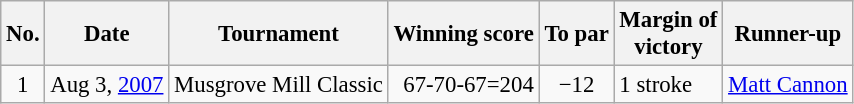<table class="wikitable" style="font-size:95%;">
<tr>
<th>No.</th>
<th>Date</th>
<th>Tournament</th>
<th>Winning score</th>
<th>To par</th>
<th>Margin of<br>victory</th>
<th>Runner-up</th>
</tr>
<tr>
<td align=center>1</td>
<td align=right>Aug 3, <a href='#'>2007</a></td>
<td>Musgrove Mill Classic</td>
<td align=right>67-70-67=204</td>
<td align=center>−12</td>
<td>1 stroke</td>
<td> <a href='#'>Matt Cannon</a></td>
</tr>
</table>
